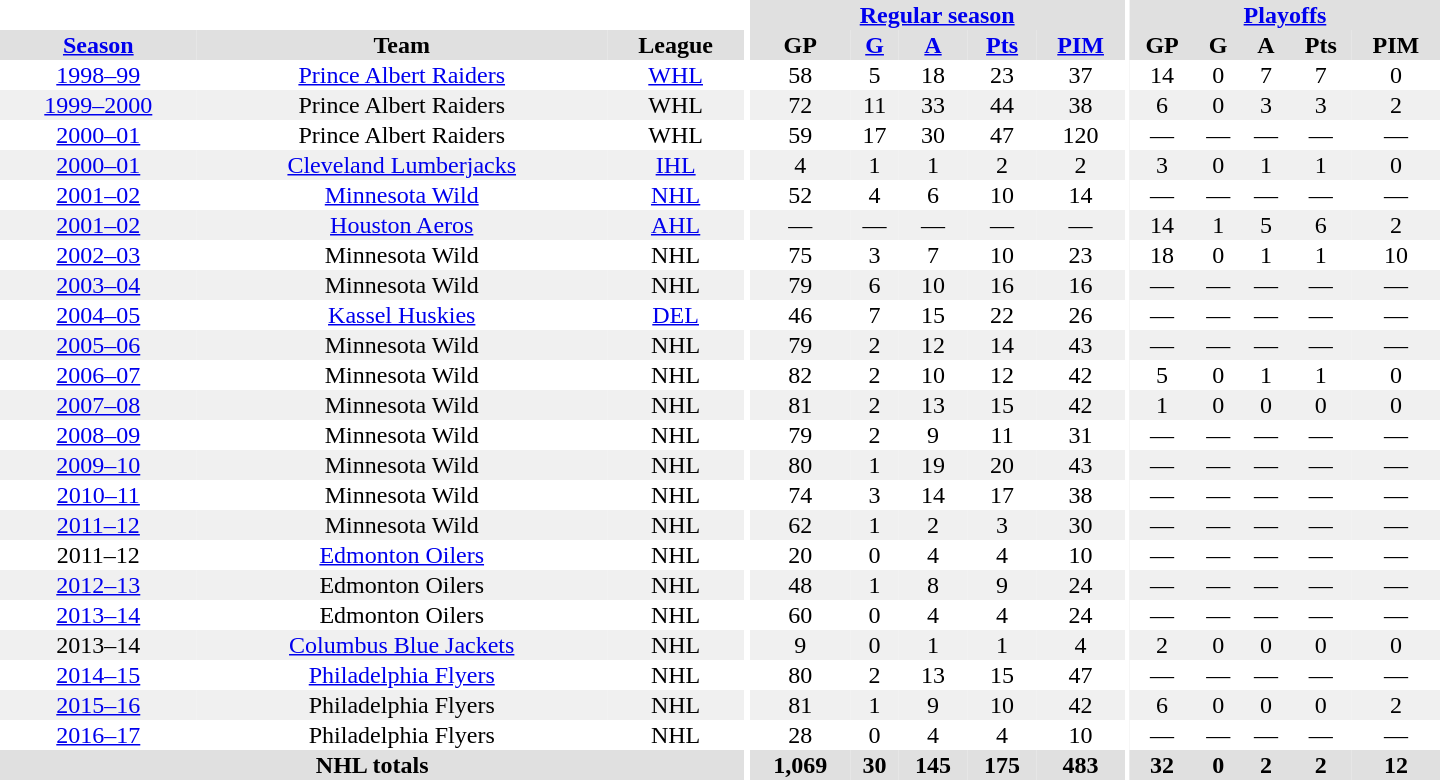<table border="0" cellpadding="1" cellspacing="0" style="text-align:center; width:60em">
<tr bgcolor="#e0e0e0">
<th colspan="3" bgcolor="#ffffff"></th>
<th rowspan="99" bgcolor="#ffffff"></th>
<th colspan="5"><a href='#'>Regular season</a></th>
<th rowspan="99" bgcolor="#ffffff"></th>
<th colspan="5"><a href='#'>Playoffs</a></th>
</tr>
<tr bgcolor="#e0e0e0">
<th><a href='#'>Season</a></th>
<th>Team</th>
<th>League</th>
<th>GP</th>
<th><a href='#'>G</a></th>
<th><a href='#'>A</a></th>
<th><a href='#'>Pts</a></th>
<th><a href='#'>PIM</a></th>
<th>GP</th>
<th>G</th>
<th>A</th>
<th>Pts</th>
<th>PIM</th>
</tr>
<tr>
<td><a href='#'>1998–99</a></td>
<td><a href='#'>Prince Albert Raiders</a></td>
<td><a href='#'>WHL</a></td>
<td>58</td>
<td>5</td>
<td>18</td>
<td>23</td>
<td>37</td>
<td>14</td>
<td>0</td>
<td>7</td>
<td>7</td>
<td>0</td>
</tr>
<tr bgcolor="#f0f0f0">
<td><a href='#'>1999–2000</a></td>
<td>Prince Albert Raiders</td>
<td>WHL</td>
<td>72</td>
<td>11</td>
<td>33</td>
<td>44</td>
<td>38</td>
<td>6</td>
<td>0</td>
<td>3</td>
<td>3</td>
<td>2</td>
</tr>
<tr>
<td><a href='#'>2000–01</a></td>
<td>Prince Albert Raiders</td>
<td>WHL</td>
<td>59</td>
<td>17</td>
<td>30</td>
<td>47</td>
<td>120</td>
<td>—</td>
<td>—</td>
<td>—</td>
<td>—</td>
<td>—</td>
</tr>
<tr bgcolor="#f0f0f0">
<td><a href='#'>2000–01</a></td>
<td><a href='#'>Cleveland Lumberjacks</a></td>
<td><a href='#'>IHL</a></td>
<td>4</td>
<td>1</td>
<td>1</td>
<td>2</td>
<td>2</td>
<td>3</td>
<td>0</td>
<td>1</td>
<td>1</td>
<td>0</td>
</tr>
<tr>
<td><a href='#'>2001–02</a></td>
<td><a href='#'>Minnesota Wild</a></td>
<td><a href='#'>NHL</a></td>
<td>52</td>
<td>4</td>
<td>6</td>
<td>10</td>
<td>14</td>
<td>—</td>
<td>—</td>
<td>—</td>
<td>—</td>
<td>—</td>
</tr>
<tr bgcolor="#f0f0f0">
<td><a href='#'>2001–02</a></td>
<td><a href='#'>Houston Aeros</a></td>
<td><a href='#'>AHL</a></td>
<td>—</td>
<td>—</td>
<td>—</td>
<td>—</td>
<td>—</td>
<td>14</td>
<td>1</td>
<td>5</td>
<td>6</td>
<td>2</td>
</tr>
<tr>
<td><a href='#'>2002–03</a></td>
<td>Minnesota Wild</td>
<td>NHL</td>
<td>75</td>
<td>3</td>
<td>7</td>
<td>10</td>
<td>23</td>
<td>18</td>
<td>0</td>
<td>1</td>
<td>1</td>
<td>10</td>
</tr>
<tr bgcolor="#f0f0f0">
<td><a href='#'>2003–04</a></td>
<td>Minnesota Wild</td>
<td>NHL</td>
<td>79</td>
<td>6</td>
<td>10</td>
<td>16</td>
<td>16</td>
<td>—</td>
<td>—</td>
<td>—</td>
<td>—</td>
<td>—</td>
</tr>
<tr>
<td><a href='#'>2004–05</a></td>
<td><a href='#'>Kassel Huskies</a></td>
<td><a href='#'>DEL</a></td>
<td>46</td>
<td>7</td>
<td>15</td>
<td>22</td>
<td>26</td>
<td>—</td>
<td>—</td>
<td>—</td>
<td>—</td>
<td>—</td>
</tr>
<tr bgcolor="#f0f0f0">
<td><a href='#'>2005–06</a></td>
<td>Minnesota Wild</td>
<td>NHL</td>
<td>79</td>
<td>2</td>
<td>12</td>
<td>14</td>
<td>43</td>
<td>—</td>
<td>—</td>
<td>—</td>
<td>—</td>
<td>—</td>
</tr>
<tr>
<td><a href='#'>2006–07</a></td>
<td>Minnesota Wild</td>
<td>NHL</td>
<td>82</td>
<td>2</td>
<td>10</td>
<td>12</td>
<td>42</td>
<td>5</td>
<td>0</td>
<td>1</td>
<td>1</td>
<td>0</td>
</tr>
<tr bgcolor="#f0f0f0">
<td><a href='#'>2007–08</a></td>
<td>Minnesota Wild</td>
<td>NHL</td>
<td>81</td>
<td>2</td>
<td>13</td>
<td>15</td>
<td>42</td>
<td>1</td>
<td>0</td>
<td>0</td>
<td>0</td>
<td>0</td>
</tr>
<tr>
<td><a href='#'>2008–09</a></td>
<td>Minnesota Wild</td>
<td>NHL</td>
<td>79</td>
<td>2</td>
<td>9</td>
<td>11</td>
<td>31</td>
<td>—</td>
<td>—</td>
<td>—</td>
<td>—</td>
<td>—</td>
</tr>
<tr bgcolor="#f0f0f0">
<td><a href='#'>2009–10</a></td>
<td>Minnesota Wild</td>
<td>NHL</td>
<td>80</td>
<td>1</td>
<td>19</td>
<td>20</td>
<td>43</td>
<td>—</td>
<td>—</td>
<td>—</td>
<td>—</td>
<td>—</td>
</tr>
<tr>
<td><a href='#'>2010–11</a></td>
<td>Minnesota Wild</td>
<td>NHL</td>
<td>74</td>
<td>3</td>
<td>14</td>
<td>17</td>
<td>38</td>
<td>—</td>
<td>—</td>
<td>—</td>
<td>—</td>
<td>—</td>
</tr>
<tr bgcolor="#f0f0f0">
<td><a href='#'>2011–12</a></td>
<td>Minnesota Wild</td>
<td>NHL</td>
<td>62</td>
<td>1</td>
<td>2</td>
<td>3</td>
<td>30</td>
<td>—</td>
<td>—</td>
<td>—</td>
<td>—</td>
<td>—</td>
</tr>
<tr>
<td>2011–12</td>
<td><a href='#'>Edmonton Oilers</a></td>
<td>NHL</td>
<td>20</td>
<td>0</td>
<td>4</td>
<td>4</td>
<td>10</td>
<td>—</td>
<td>—</td>
<td>—</td>
<td>—</td>
<td>—</td>
</tr>
<tr bgcolor="#f0f0f0">
<td><a href='#'>2012–13</a></td>
<td>Edmonton Oilers</td>
<td>NHL</td>
<td>48</td>
<td>1</td>
<td>8</td>
<td>9</td>
<td>24</td>
<td>—</td>
<td>—</td>
<td>—</td>
<td>—</td>
<td>—</td>
</tr>
<tr>
<td><a href='#'>2013–14</a></td>
<td>Edmonton Oilers</td>
<td>NHL</td>
<td>60</td>
<td>0</td>
<td>4</td>
<td>4</td>
<td>24</td>
<td>—</td>
<td>—</td>
<td>—</td>
<td>—</td>
<td>—</td>
</tr>
<tr bgcolor="#f0f0f0">
<td>2013–14</td>
<td><a href='#'>Columbus Blue Jackets</a></td>
<td>NHL</td>
<td>9</td>
<td>0</td>
<td>1</td>
<td>1</td>
<td>4</td>
<td>2</td>
<td>0</td>
<td>0</td>
<td>0</td>
<td>0</td>
</tr>
<tr>
<td><a href='#'>2014–15</a></td>
<td><a href='#'>Philadelphia Flyers</a></td>
<td>NHL</td>
<td>80</td>
<td>2</td>
<td>13</td>
<td>15</td>
<td>47</td>
<td>—</td>
<td>—</td>
<td>—</td>
<td>—</td>
<td>—</td>
</tr>
<tr bgcolor="#f0f0f0">
<td><a href='#'>2015–16</a></td>
<td>Philadelphia Flyers</td>
<td>NHL</td>
<td>81</td>
<td>1</td>
<td>9</td>
<td>10</td>
<td>42</td>
<td>6</td>
<td>0</td>
<td>0</td>
<td>0</td>
<td>2</td>
</tr>
<tr>
<td><a href='#'>2016–17</a></td>
<td>Philadelphia Flyers</td>
<td>NHL</td>
<td>28</td>
<td>0</td>
<td>4</td>
<td>4</td>
<td>10</td>
<td>—</td>
<td>—</td>
<td>—</td>
<td>—</td>
<td>—</td>
</tr>
<tr bgcolor="#e0e0e0">
<th colspan="3">NHL totals</th>
<th>1,069</th>
<th>30</th>
<th>145</th>
<th>175</th>
<th>483</th>
<th>32</th>
<th>0</th>
<th>2</th>
<th>2</th>
<th>12</th>
</tr>
</table>
